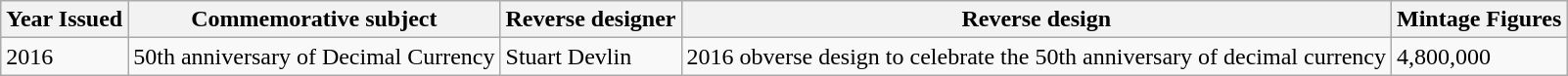<table class="wikitable sortable">
<tr>
<th>Year Issued</th>
<th>Commemorative subject</th>
<th>Reverse designer</th>
<th>Reverse design</th>
<th>Mintage Figures</th>
</tr>
<tr>
<td>2016</td>
<td>50th anniversary of Decimal Currency</td>
<td>Stuart Devlin</td>
<td>2016 obverse design to celebrate the 50th anniversary of decimal currency</td>
<td>4,800,000</td>
</tr>
</table>
